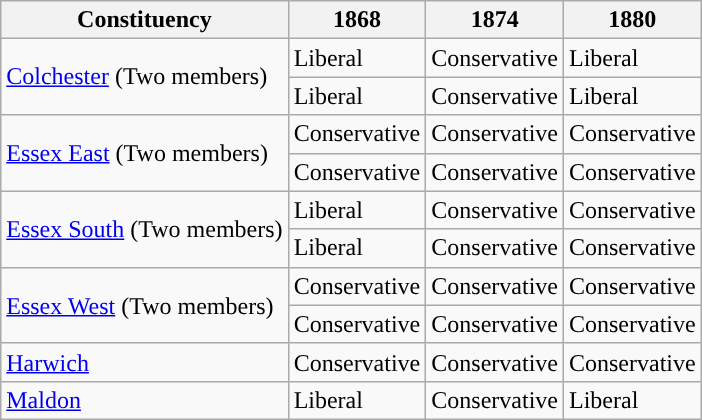<table class="wikitable">
<tr>
<th>Constituency</th>
<th>1868</th>
<th>1874</th>
<th>1880</th>
</tr>
<tr>
<td rowspan="2"><a href='#'>Colchester</a> (Two members)</td>
<td>Liberal</td>
<td>Conservative</td>
<td>Liberal</td>
</tr>
<tr>
<td>Liberal</td>
<td>Conservative</td>
<td>Liberal</td>
</tr>
<tr>
<td rowspan="2"><a href='#'>Essex East</a> (Two members)</td>
<td>Conservative</td>
<td>Conservative</td>
<td>Conservative</td>
</tr>
<tr>
<td>Conservative</td>
<td>Conservative</td>
<td>Conservative</td>
</tr>
<tr>
<td rowspan="2"><a href='#'>Essex South</a> (Two members)</td>
<td>Liberal</td>
<td>Conservative</td>
<td>Conservative</td>
</tr>
<tr>
<td>Liberal</td>
<td>Conservative</td>
<td>Conservative</td>
</tr>
<tr>
<td rowspan="2"><a href='#'>Essex West</a> (Two members)</td>
<td>Conservative</td>
<td>Conservative</td>
<td>Conservative</td>
</tr>
<tr>
<td>Conservative</td>
<td>Conservative</td>
<td>Conservative</td>
</tr>
<tr>
<td><a href='#'>Harwich</a></td>
<td>Conservative</td>
<td>Conservative</td>
<td>Conservative</td>
</tr>
<tr>
<td><a href='#'>Maldon</a></td>
<td>Liberal</td>
<td>Conservative</td>
<td>Liberal</td>
</tr>
</table>
